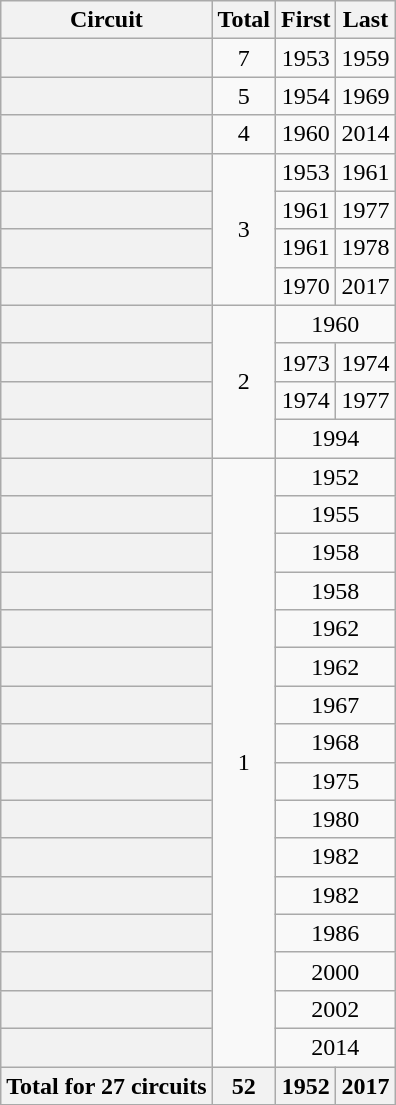<table class="sortable plainrowheaders wikitable" style="text-align:center">
<tr>
<th scope=col>Circuit</th>
<th scope=col>Total</th>
<th scope=col>First</th>
<th scope=col>Last</th>
</tr>
<tr>
<th scope=row></th>
<td>7</td>
<td>1953</td>
<td>1959</td>
</tr>
<tr>
<th scope=row></th>
<td>5</td>
<td>1954</td>
<td>1969</td>
</tr>
<tr>
<th scope=row></th>
<td>4</td>
<td>1960</td>
<td>2014</td>
</tr>
<tr>
<th scope=row></th>
<td rowspan="4">3</td>
<td>1953</td>
<td>1961</td>
</tr>
<tr>
<th scope=row></th>
<td>1961</td>
<td>1977</td>
</tr>
<tr>
<th scope=row></th>
<td>1961</td>
<td>1978</td>
</tr>
<tr>
<th scope=row></th>
<td>1970</td>
<td>2017</td>
</tr>
<tr>
<th scope=row></th>
<td rowspan="4">2</td>
<td colspan="2">1960</td>
</tr>
<tr>
<th scope=row></th>
<td>1973</td>
<td>1974</td>
</tr>
<tr>
<th scope=row></th>
<td>1974</td>
<td>1977</td>
</tr>
<tr>
<th scope=row></th>
<td colspan="2">1994</td>
</tr>
<tr>
<th scope=row></th>
<td rowspan="16">1</td>
<td colspan="2">1952</td>
</tr>
<tr>
<th scope=row></th>
<td colspan="2">1955</td>
</tr>
<tr>
<th scope=row></th>
<td colspan="2">1958</td>
</tr>
<tr>
<th scope=row></th>
<td colspan="2">1958</td>
</tr>
<tr>
<th scope=row></th>
<td colspan="2">1962</td>
</tr>
<tr>
<th scope=row></th>
<td colspan="2">1962</td>
</tr>
<tr>
<th scope=row></th>
<td colspan="2">1967</td>
</tr>
<tr>
<th scope=row></th>
<td colspan="2">1968</td>
</tr>
<tr>
<th scope=row></th>
<td colspan="2">1975</td>
</tr>
<tr>
<th scope=row></th>
<td colspan="2">1980</td>
</tr>
<tr>
<th scope=row></th>
<td colspan="2">1982</td>
</tr>
<tr>
<th scope=row></th>
<td colspan="2">1982</td>
</tr>
<tr>
<th scope=row></th>
<td colspan="2">1986</td>
</tr>
<tr>
<th scope=row></th>
<td colspan="2">2000</td>
</tr>
<tr>
<th scope=row></th>
<td colspan="2">2002</td>
</tr>
<tr>
<th scope=row></th>
<td colspan="2">2014</td>
</tr>
<tr>
<th>Total for 27 circuits</th>
<th>52</th>
<th>1952</th>
<th>2017</th>
</tr>
</table>
